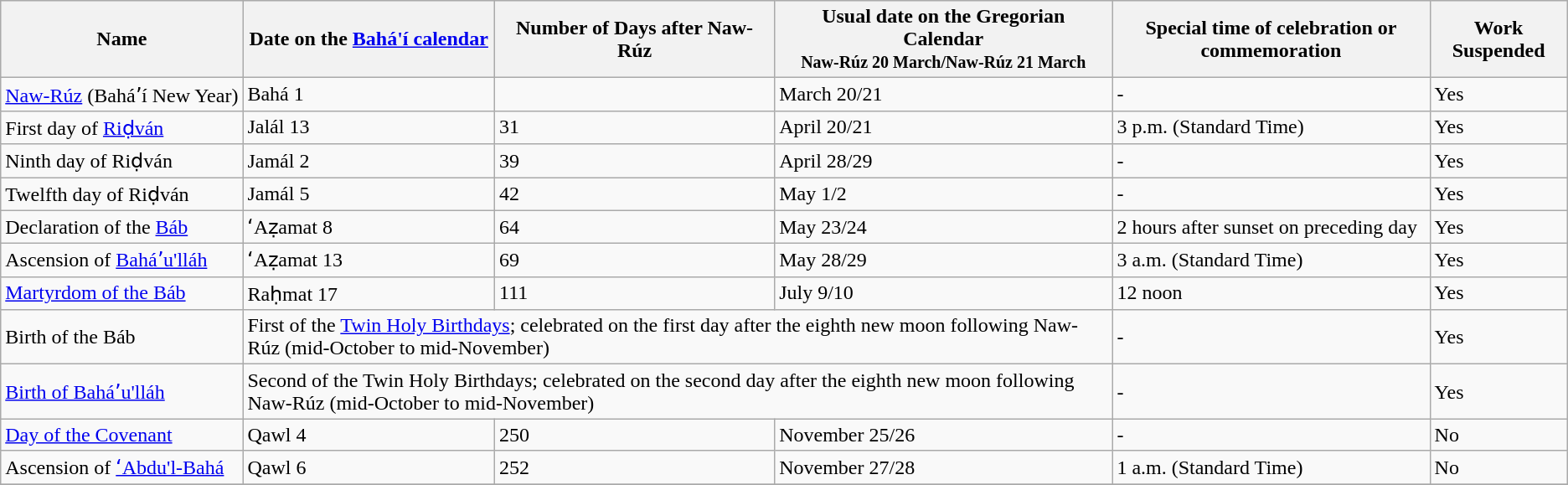<table class="wikitable">
<tr style="background:#EFEFEF;">
<th>Name</th>
<th>Date on the <a href='#'>Bahá'í calendar</a></th>
<th>Number of Days after Naw-Rúz</th>
<th>Usual date on the Gregorian Calendar<br><small>Naw-Rúz 20 March/Naw-Rúz 21 March</small></th>
<th>Special time of celebration or commemoration</th>
<th>Work Suspended</th>
</tr>
<tr>
<td style="white-space: nowrap;"><a href='#'>Naw-Rúz</a> (Baháʼí New Year)</td>
<td>Bahá 1</td>
<td></td>
<td>March 20/21</td>
<td>-</td>
<td>Yes</td>
</tr>
<tr>
<td>First day of <a href='#'>Riḍván</a></td>
<td>Jalál 13</td>
<td>31</td>
<td>April 20/21</td>
<td>3 p.m. (Standard Time)</td>
<td>Yes</td>
</tr>
<tr>
<td>Ninth day of Riḍván</td>
<td>Jamál 2</td>
<td>39</td>
<td>April 28/29</td>
<td>-</td>
<td>Yes</td>
</tr>
<tr>
<td>Twelfth day of Riḍván</td>
<td>Jamál 5</td>
<td>42</td>
<td>May 1/2</td>
<td>-</td>
<td>Yes</td>
</tr>
<tr>
<td>Declaration of the <a href='#'>Báb</a></td>
<td>ʻAẓamat 8</td>
<td>64</td>
<td>May 23/24</td>
<td>2 hours after sunset on preceding day</td>
<td>Yes</td>
</tr>
<tr>
<td style="white-space: nowrap;">Ascension of <a href='#'>Baháʼu'lláh</a></td>
<td>ʻAẓamat 13</td>
<td>69</td>
<td>May 28/29</td>
<td>3 a.m.  (Standard Time)</td>
<td>Yes</td>
</tr>
<tr>
<td><a href='#'>Martyrdom of the Báb</a></td>
<td>Raḥmat 17</td>
<td>111</td>
<td>July 9/10</td>
<td>12 noon</td>
<td>Yes</td>
</tr>
<tr>
<td>Birth of the Báb</td>
<td colspan=3>First of the <a href='#'>Twin Holy Birthdays</a>; celebrated on the first day after the eighth new moon following Naw-Rúz (mid-October to mid-November)</td>
<td>-</td>
<td>Yes</td>
</tr>
<tr>
<td><a href='#'>Birth of Baháʼu'lláh</a></td>
<td colspan=3>Second of the Twin Holy Birthdays; celebrated on the second day after the eighth new moon following Naw-Rúz (mid-October to mid-November)</td>
<td>-</td>
<td>Yes</td>
</tr>
<tr>
<td><a href='#'>Day of the Covenant</a></td>
<td>Qawl 4</td>
<td>250</td>
<td>November 25/26</td>
<td>-</td>
<td>No</td>
</tr>
<tr>
<td style="white-space: nowrap;">Ascension of <a href='#'>ʻAbdu'l-Bahá</a></td>
<td>Qawl 6</td>
<td>252</td>
<td>November 27/28</td>
<td>1 a.m.  (Standard Time)</td>
<td>No</td>
</tr>
<tr>
</tr>
</table>
